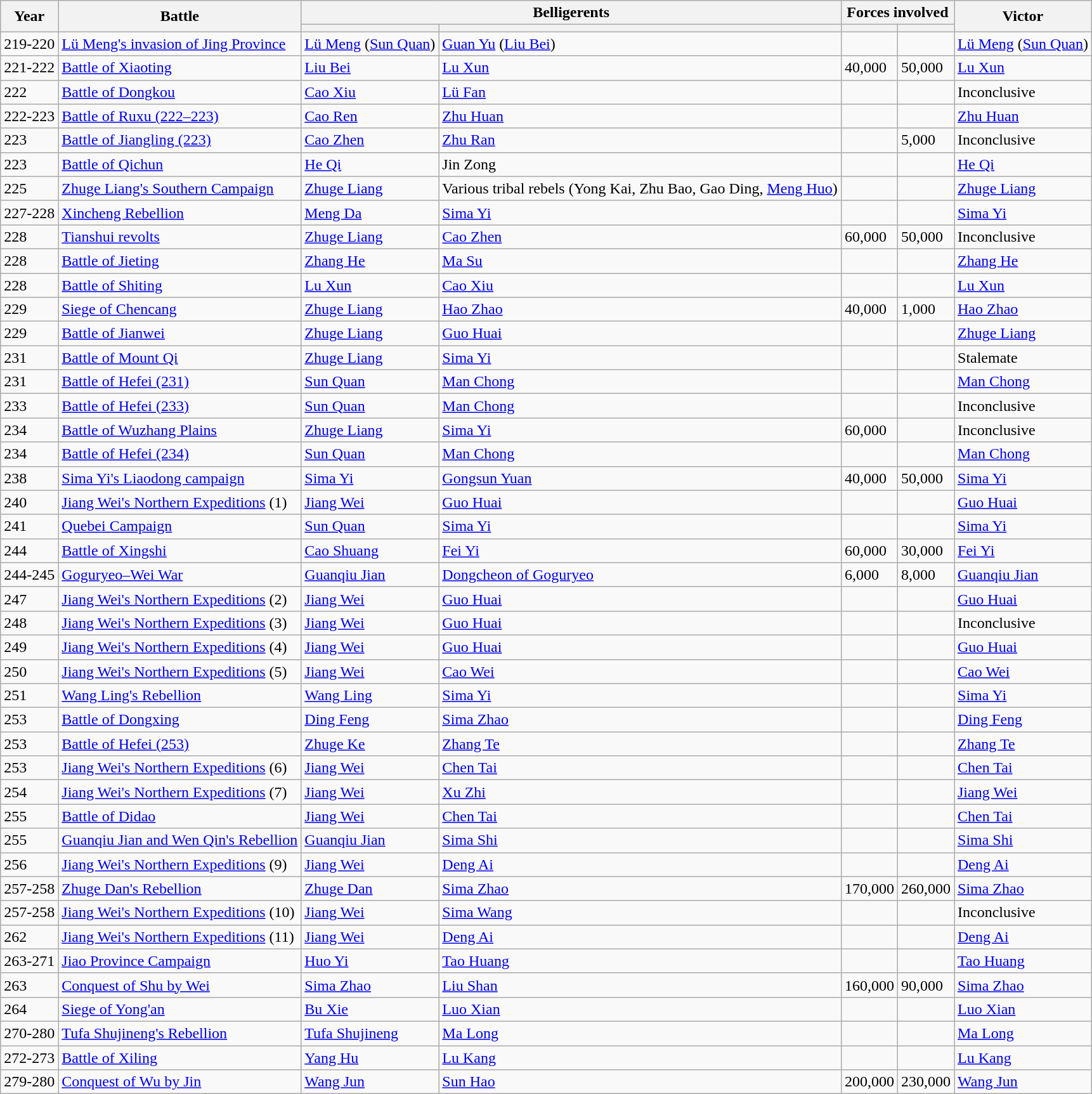<table class="sortable wikitable">
<tr>
<th rowspan=2><strong>Year</strong></th>
<th rowspan=2 class="unsortable"><strong>Battle</strong></th>
<th colspan=2><strong>Belligerents</strong></th>
<th colspan=2><strong>Forces involved</strong></th>
<th rowspan=2 class="unsortable"><strong>Victor</strong></th>
</tr>
<tr>
<th></th>
<th></th>
<th></th>
<th></th>
</tr>
<tr>
<td>219-220</td>
<td><a href='#'>Lü Meng's invasion of Jing Province</a></td>
<td><a href='#'>Lü Meng</a> (<a href='#'>Sun Quan</a>)</td>
<td><a href='#'>Guan Yu</a> (<a href='#'>Liu Bei</a>)</td>
<td></td>
<td></td>
<td><a href='#'>Lü Meng</a> (<a href='#'>Sun Quan</a>)</td>
</tr>
<tr>
<td>221-222</td>
<td><a href='#'>Battle of Xiaoting</a></td>
<td><a href='#'>Liu Bei</a></td>
<td><a href='#'>Lu Xun</a></td>
<td>40,000</td>
<td>50,000</td>
<td><a href='#'>Lu Xun</a></td>
</tr>
<tr>
<td>222</td>
<td><a href='#'>Battle of Dongkou</a></td>
<td><a href='#'>Cao Xiu</a></td>
<td><a href='#'>Lü Fan</a></td>
<td></td>
<td></td>
<td>Inconclusive</td>
</tr>
<tr>
<td>222-223</td>
<td><a href='#'>Battle of Ruxu (222–223)</a></td>
<td><a href='#'>Cao Ren</a></td>
<td><a href='#'>Zhu Huan</a></td>
<td></td>
<td></td>
<td><a href='#'>Zhu Huan</a></td>
</tr>
<tr>
<td>223</td>
<td><a href='#'>Battle of Jiangling (223)</a></td>
<td><a href='#'>Cao Zhen</a></td>
<td><a href='#'>Zhu Ran</a></td>
<td></td>
<td>5,000</td>
<td>Inconclusive</td>
</tr>
<tr>
<td>223</td>
<td><a href='#'>Battle of Qichun</a></td>
<td><a href='#'>He Qi</a></td>
<td>Jin Zong</td>
<td></td>
<td></td>
<td><a href='#'>He Qi</a></td>
</tr>
<tr>
<td>225</td>
<td><a href='#'>Zhuge Liang's Southern Campaign</a></td>
<td><a href='#'>Zhuge Liang</a></td>
<td>Various tribal rebels (Yong Kai, Zhu Bao, Gao Ding, <a href='#'>Meng Huo</a>)</td>
<td></td>
<td></td>
<td><a href='#'>Zhuge Liang</a></td>
</tr>
<tr>
<td>227-228</td>
<td><a href='#'>Xincheng Rebellion</a></td>
<td><a href='#'>Meng Da</a></td>
<td><a href='#'>Sima Yi</a></td>
<td></td>
<td></td>
<td><a href='#'>Sima Yi</a></td>
</tr>
<tr>
<td>228</td>
<td><a href='#'>Tianshui revolts</a></td>
<td><a href='#'>Zhuge Liang</a></td>
<td><a href='#'>Cao Zhen</a></td>
<td>60,000</td>
<td>50,000</td>
<td>Inconclusive</td>
</tr>
<tr>
<td>228</td>
<td><a href='#'>Battle of Jieting</a></td>
<td><a href='#'>Zhang He</a></td>
<td><a href='#'>Ma Su</a></td>
<td></td>
<td></td>
<td><a href='#'>Zhang He</a></td>
</tr>
<tr>
<td>228</td>
<td><a href='#'>Battle of Shiting</a></td>
<td><a href='#'>Lu Xun</a></td>
<td><a href='#'>Cao Xiu</a></td>
<td></td>
<td></td>
<td><a href='#'>Lu Xun</a></td>
</tr>
<tr>
<td>229</td>
<td><a href='#'>Siege of Chencang</a></td>
<td><a href='#'>Zhuge Liang</a></td>
<td><a href='#'>Hao Zhao</a></td>
<td>40,000</td>
<td>1,000</td>
<td><a href='#'>Hao Zhao</a></td>
</tr>
<tr>
<td>229</td>
<td><a href='#'>Battle of Jianwei</a></td>
<td><a href='#'>Zhuge Liang</a></td>
<td><a href='#'>Guo Huai</a></td>
<td></td>
<td></td>
<td><a href='#'>Zhuge Liang</a></td>
</tr>
<tr>
<td>231</td>
<td><a href='#'>Battle of Mount Qi</a></td>
<td><a href='#'>Zhuge Liang</a></td>
<td><a href='#'>Sima Yi</a></td>
<td></td>
<td></td>
<td>Stalemate</td>
</tr>
<tr>
<td>231</td>
<td><a href='#'>Battle of Hefei (231)</a></td>
<td><a href='#'>Sun Quan</a></td>
<td><a href='#'>Man Chong</a></td>
<td></td>
<td></td>
<td><a href='#'>Man Chong</a></td>
</tr>
<tr>
<td>233</td>
<td><a href='#'>Battle of Hefei (233)</a></td>
<td><a href='#'>Sun Quan</a></td>
<td><a href='#'>Man Chong</a></td>
<td></td>
<td></td>
<td>Inconclusive</td>
</tr>
<tr>
<td>234</td>
<td><a href='#'>Battle of Wuzhang Plains</a></td>
<td><a href='#'>Zhuge Liang</a></td>
<td><a href='#'>Sima Yi</a></td>
<td>60,000</td>
<td></td>
<td>Inconclusive</td>
</tr>
<tr>
<td>234</td>
<td><a href='#'>Battle of Hefei (234)</a></td>
<td><a href='#'>Sun Quan</a></td>
<td><a href='#'>Man Chong</a></td>
<td></td>
<td></td>
<td><a href='#'>Man Chong</a></td>
</tr>
<tr>
<td>238</td>
<td><a href='#'>Sima Yi's Liaodong campaign</a></td>
<td><a href='#'>Sima Yi</a></td>
<td><a href='#'>Gongsun Yuan</a></td>
<td>40,000</td>
<td>50,000</td>
<td><a href='#'>Sima Yi</a></td>
</tr>
<tr>
<td>240</td>
<td><a href='#'>Jiang Wei's Northern Expeditions</a> (1)</td>
<td><a href='#'>Jiang Wei</a></td>
<td><a href='#'>Guo Huai</a></td>
<td></td>
<td></td>
<td><a href='#'>Guo Huai</a></td>
</tr>
<tr>
<td>241</td>
<td><a href='#'>Quebei Campaign</a></td>
<td><a href='#'>Sun Quan</a></td>
<td><a href='#'>Sima Yi</a></td>
<td></td>
<td></td>
<td><a href='#'>Sima Yi</a></td>
</tr>
<tr>
<td>244</td>
<td><a href='#'>Battle of Xingshi</a></td>
<td><a href='#'>Cao Shuang</a></td>
<td><a href='#'>Fei Yi</a></td>
<td>60,000</td>
<td>30,000</td>
<td><a href='#'>Fei Yi</a></td>
</tr>
<tr>
<td>244-245</td>
<td><a href='#'>Goguryeo–Wei War</a></td>
<td><a href='#'>Guanqiu Jian</a></td>
<td><a href='#'>Dongcheon of Goguryeo</a></td>
<td>6,000</td>
<td>8,000</td>
<td><a href='#'>Guanqiu Jian</a></td>
</tr>
<tr>
<td>247</td>
<td><a href='#'>Jiang Wei's Northern Expeditions</a> (2)</td>
<td><a href='#'>Jiang Wei</a></td>
<td><a href='#'>Guo Huai</a></td>
<td></td>
<td></td>
<td><a href='#'>Guo Huai</a></td>
</tr>
<tr>
<td>248</td>
<td><a href='#'>Jiang Wei's Northern Expeditions</a> (3)</td>
<td><a href='#'>Jiang Wei</a></td>
<td><a href='#'>Guo Huai</a></td>
<td></td>
<td></td>
<td>Inconclusive</td>
</tr>
<tr>
<td>249</td>
<td><a href='#'>Jiang Wei's Northern Expeditions</a> (4)</td>
<td><a href='#'>Jiang Wei</a></td>
<td><a href='#'>Guo Huai</a></td>
<td></td>
<td></td>
<td><a href='#'>Guo Huai</a></td>
</tr>
<tr>
<td>250</td>
<td><a href='#'>Jiang Wei's Northern Expeditions</a> (5)</td>
<td><a href='#'>Jiang Wei</a></td>
<td><a href='#'>Cao Wei</a></td>
<td></td>
<td></td>
<td><a href='#'>Cao Wei</a></td>
</tr>
<tr>
<td>251</td>
<td><a href='#'>Wang Ling's Rebellion</a></td>
<td><a href='#'>Wang Ling</a></td>
<td><a href='#'>Sima Yi</a></td>
<td></td>
<td></td>
<td><a href='#'>Sima Yi</a></td>
</tr>
<tr>
<td>253</td>
<td><a href='#'>Battle of Dongxing</a></td>
<td><a href='#'>Ding Feng</a></td>
<td><a href='#'>Sima Zhao</a></td>
<td></td>
<td></td>
<td><a href='#'>Ding Feng</a></td>
</tr>
<tr>
<td>253</td>
<td><a href='#'>Battle of Hefei (253)</a></td>
<td><a href='#'>Zhuge Ke</a></td>
<td><a href='#'>Zhang Te</a></td>
<td></td>
<td></td>
<td><a href='#'>Zhang Te</a></td>
</tr>
<tr>
<td>253</td>
<td><a href='#'>Jiang Wei's Northern Expeditions</a> (6)</td>
<td><a href='#'>Jiang Wei</a></td>
<td><a href='#'>Chen Tai</a></td>
<td></td>
<td></td>
<td><a href='#'>Chen Tai</a></td>
</tr>
<tr>
<td>254</td>
<td><a href='#'>Jiang Wei's Northern Expeditions</a> (7)</td>
<td><a href='#'>Jiang Wei</a></td>
<td><a href='#'>Xu Zhi</a></td>
<td></td>
<td></td>
<td><a href='#'>Jiang Wei</a></td>
</tr>
<tr>
<td>255</td>
<td><a href='#'>Battle of Didao</a></td>
<td><a href='#'>Jiang Wei</a></td>
<td><a href='#'>Chen Tai</a></td>
<td></td>
<td></td>
<td><a href='#'>Chen Tai</a></td>
</tr>
<tr>
<td>255</td>
<td><a href='#'>Guanqiu Jian and Wen Qin's Rebellion</a></td>
<td><a href='#'>Guanqiu Jian</a></td>
<td><a href='#'>Sima Shi</a></td>
<td></td>
<td></td>
<td><a href='#'>Sima Shi</a></td>
</tr>
<tr>
<td>256</td>
<td><a href='#'>Jiang Wei's Northern Expeditions</a> (9)</td>
<td><a href='#'>Jiang Wei</a></td>
<td><a href='#'>Deng Ai</a></td>
<td></td>
<td></td>
<td><a href='#'>Deng Ai</a></td>
</tr>
<tr>
<td>257-258</td>
<td><a href='#'>Zhuge Dan's Rebellion</a></td>
<td><a href='#'>Zhuge Dan</a></td>
<td><a href='#'>Sima Zhao</a></td>
<td>170,000</td>
<td>260,000</td>
<td><a href='#'>Sima Zhao</a></td>
</tr>
<tr>
<td>257-258</td>
<td><a href='#'>Jiang Wei's Northern Expeditions</a> (10)</td>
<td><a href='#'>Jiang Wei</a></td>
<td><a href='#'>Sima Wang</a></td>
<td></td>
<td></td>
<td>Inconclusive</td>
</tr>
<tr>
<td>262</td>
<td><a href='#'>Jiang Wei's Northern Expeditions</a> (11)</td>
<td><a href='#'>Jiang Wei</a></td>
<td><a href='#'>Deng Ai</a></td>
<td></td>
<td></td>
<td><a href='#'>Deng Ai</a></td>
</tr>
<tr>
<td>263-271</td>
<td><a href='#'>Jiao Province Campaign</a></td>
<td><a href='#'>Huo Yi</a></td>
<td><a href='#'>Tao Huang</a></td>
<td></td>
<td></td>
<td><a href='#'>Tao Huang</a></td>
</tr>
<tr>
<td>263</td>
<td><a href='#'>Conquest of Shu by Wei</a></td>
<td><a href='#'>Sima Zhao</a></td>
<td><a href='#'>Liu Shan</a></td>
<td>160,000</td>
<td>90,000</td>
<td><a href='#'>Sima Zhao</a></td>
</tr>
<tr>
<td>264</td>
<td><a href='#'>Siege of Yong'an</a></td>
<td><a href='#'>Bu Xie</a></td>
<td><a href='#'>Luo Xian</a></td>
<td></td>
<td></td>
<td><a href='#'>Luo Xian</a></td>
</tr>
<tr>
<td>270-280</td>
<td><a href='#'>Tufa Shujineng's Rebellion</a></td>
<td><a href='#'>Tufa Shujineng</a></td>
<td><a href='#'>Ma Long</a></td>
<td></td>
<td></td>
<td><a href='#'>Ma Long</a></td>
</tr>
<tr>
<td>272-273</td>
<td><a href='#'>Battle of Xiling</a></td>
<td><a href='#'>Yang Hu</a></td>
<td><a href='#'>Lu Kang</a></td>
<td></td>
<td></td>
<td><a href='#'>Lu Kang</a></td>
</tr>
<tr>
<td>279-280</td>
<td><a href='#'>Conquest of Wu by Jin</a></td>
<td><a href='#'>Wang Jun</a></td>
<td><a href='#'>Sun Hao</a></td>
<td>200,000</td>
<td>230,000</td>
<td><a href='#'>Wang Jun</a></td>
</tr>
</table>
